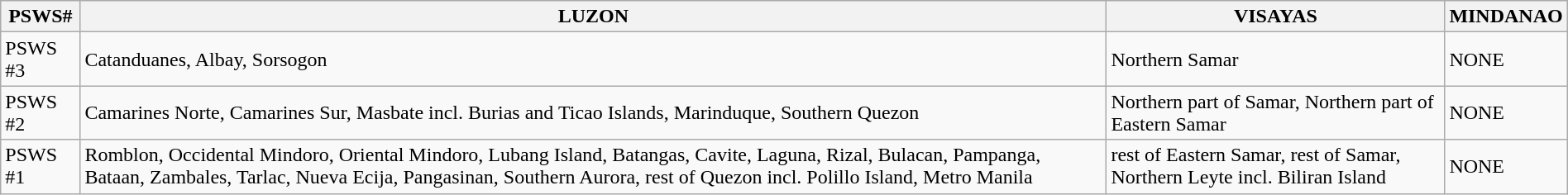<table class="wikitable" style="margin:1em auto 1em auto;">
<tr>
<th>PSWS#</th>
<th>LUZON</th>
<th>VISAYAS</th>
<th>MINDANAO</th>
</tr>
<tr>
<td>PSWS #3</td>
<td>Catanduanes, Albay, Sorsogon</td>
<td>Northern Samar</td>
<td>NONE</td>
</tr>
<tr>
<td>PSWS #2</td>
<td>Camarines Norte, Camarines Sur, Masbate incl. Burias and Ticao Islands, Marinduque, Southern Quezon</td>
<td>Northern part of Samar, Northern part of Eastern Samar</td>
<td>NONE</td>
</tr>
<tr>
<td>PSWS #1</td>
<td>Romblon, Occidental Mindoro, Oriental Mindoro, Lubang Island, Batangas, Cavite, Laguna, Rizal, Bulacan, Pampanga, Bataan, Zambales, Tarlac, Nueva Ecija, Pangasinan, Southern Aurora, rest of Quezon incl. Polillo Island, Metro Manila</td>
<td>rest of Eastern Samar, rest of Samar, Northern Leyte incl. Biliran Island</td>
<td>NONE</td>
</tr>
</table>
